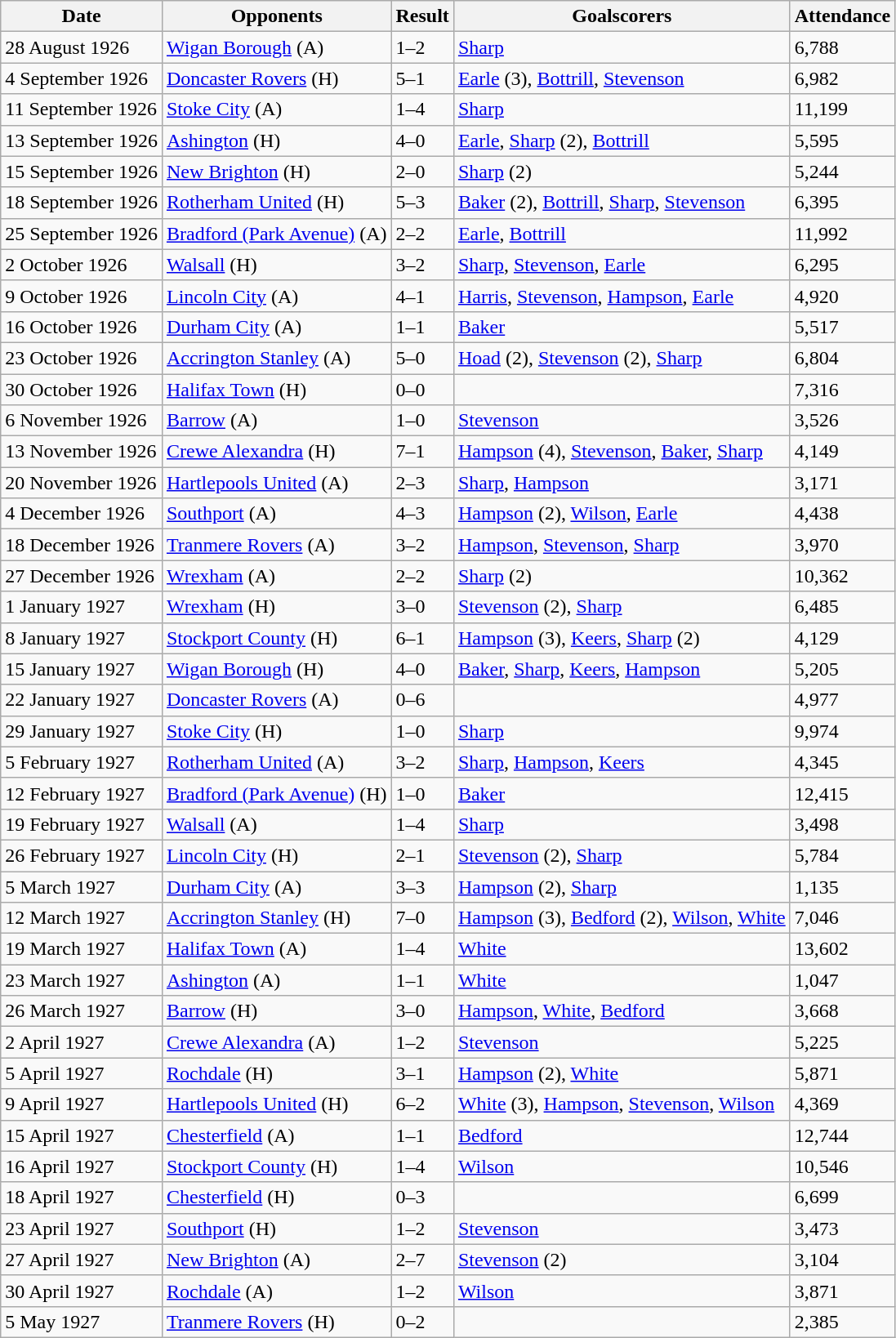<table class="wikitable">
<tr>
<th>Date</th>
<th>Opponents</th>
<th>Result</th>
<th>Goalscorers</th>
<th>Attendance</th>
</tr>
<tr>
<td>28 August 1926</td>
<td><a href='#'>Wigan Borough</a> (A)</td>
<td>1–2</td>
<td><a href='#'>Sharp</a></td>
<td>6,788</td>
</tr>
<tr>
<td>4 September 1926</td>
<td><a href='#'>Doncaster Rovers</a> (H)</td>
<td>5–1</td>
<td><a href='#'>Earle</a> (3), <a href='#'>Bottrill</a>, <a href='#'>Stevenson</a></td>
<td>6,982</td>
</tr>
<tr>
<td>11 September 1926</td>
<td><a href='#'>Stoke City</a> (A)</td>
<td>1–4</td>
<td><a href='#'>Sharp</a></td>
<td>11,199</td>
</tr>
<tr>
<td>13 September 1926</td>
<td><a href='#'>Ashington</a> (H)</td>
<td>4–0</td>
<td><a href='#'>Earle</a>, <a href='#'>Sharp</a> (2), <a href='#'>Bottrill</a></td>
<td>5,595</td>
</tr>
<tr>
<td>15 September 1926</td>
<td><a href='#'>New Brighton</a> (H)</td>
<td>2–0</td>
<td><a href='#'>Sharp</a> (2)</td>
<td>5,244</td>
</tr>
<tr>
<td>18 September 1926</td>
<td><a href='#'>Rotherham United</a> (H)</td>
<td>5–3</td>
<td><a href='#'>Baker</a> (2), <a href='#'>Bottrill</a>, <a href='#'>Sharp</a>, <a href='#'>Stevenson</a></td>
<td>6,395</td>
</tr>
<tr>
<td>25 September 1926</td>
<td><a href='#'>Bradford (Park Avenue)</a> (A)</td>
<td>2–2</td>
<td><a href='#'>Earle</a>, <a href='#'>Bottrill</a></td>
<td>11,992</td>
</tr>
<tr>
<td>2 October 1926</td>
<td><a href='#'>Walsall</a> (H)</td>
<td>3–2</td>
<td><a href='#'>Sharp</a>, <a href='#'>Stevenson</a>, <a href='#'>Earle</a></td>
<td>6,295</td>
</tr>
<tr>
<td>9 October 1926</td>
<td><a href='#'>Lincoln City</a> (A)</td>
<td>4–1</td>
<td><a href='#'>Harris</a>, <a href='#'>Stevenson</a>, <a href='#'>Hampson</a>, <a href='#'>Earle</a></td>
<td>4,920</td>
</tr>
<tr>
<td>16 October 1926</td>
<td><a href='#'>Durham City</a> (A)</td>
<td>1–1</td>
<td><a href='#'>Baker</a></td>
<td>5,517</td>
</tr>
<tr>
<td>23 October 1926</td>
<td><a href='#'>Accrington Stanley</a> (A)</td>
<td>5–0</td>
<td><a href='#'>Hoad</a> (2), <a href='#'>Stevenson</a> (2), <a href='#'>Sharp</a></td>
<td>6,804</td>
</tr>
<tr>
<td>30 October 1926</td>
<td><a href='#'>Halifax Town</a> (H)</td>
<td>0–0</td>
<td></td>
<td>7,316</td>
</tr>
<tr>
<td>6 November 1926</td>
<td><a href='#'>Barrow</a> (A)</td>
<td>1–0</td>
<td><a href='#'>Stevenson</a></td>
<td>3,526</td>
</tr>
<tr>
<td>13 November 1926</td>
<td><a href='#'>Crewe Alexandra</a> (H)</td>
<td>7–1</td>
<td><a href='#'>Hampson</a> (4), <a href='#'>Stevenson</a>, <a href='#'>Baker</a>, <a href='#'>Sharp</a></td>
<td>4,149</td>
</tr>
<tr>
<td>20 November 1926</td>
<td><a href='#'>Hartlepools United</a> (A)</td>
<td>2–3</td>
<td><a href='#'>Sharp</a>, <a href='#'>Hampson</a></td>
<td>3,171</td>
</tr>
<tr>
<td>4 December 1926</td>
<td><a href='#'>Southport</a> (A)</td>
<td>4–3</td>
<td><a href='#'>Hampson</a> (2), <a href='#'>Wilson</a>, <a href='#'>Earle</a></td>
<td>4,438</td>
</tr>
<tr>
<td>18 December 1926</td>
<td><a href='#'>Tranmere Rovers</a> (A)</td>
<td>3–2</td>
<td><a href='#'>Hampson</a>, <a href='#'>Stevenson</a>, <a href='#'>Sharp</a></td>
<td>3,970</td>
</tr>
<tr>
<td>27 December 1926</td>
<td><a href='#'>Wrexham</a> (A)</td>
<td>2–2</td>
<td><a href='#'>Sharp</a> (2)</td>
<td>10,362</td>
</tr>
<tr>
<td>1 January 1927</td>
<td><a href='#'>Wrexham</a> (H)</td>
<td>3–0</td>
<td><a href='#'>Stevenson</a> (2), <a href='#'>Sharp</a></td>
<td>6,485</td>
</tr>
<tr>
<td>8 January 1927</td>
<td><a href='#'>Stockport County</a> (H)</td>
<td>6–1</td>
<td><a href='#'>Hampson</a> (3), <a href='#'>Keers</a>, <a href='#'>Sharp</a> (2)</td>
<td>4,129</td>
</tr>
<tr>
<td>15 January 1927</td>
<td><a href='#'>Wigan Borough</a> (H)</td>
<td>4–0</td>
<td><a href='#'>Baker</a>, <a href='#'>Sharp</a>, <a href='#'>Keers</a>, <a href='#'>Hampson</a></td>
<td>5,205</td>
</tr>
<tr>
<td>22 January 1927</td>
<td><a href='#'>Doncaster Rovers</a> (A)</td>
<td>0–6</td>
<td></td>
<td>4,977</td>
</tr>
<tr>
<td>29 January 1927</td>
<td><a href='#'>Stoke City</a> (H)</td>
<td>1–0</td>
<td><a href='#'>Sharp</a></td>
<td>9,974</td>
</tr>
<tr>
<td>5 February 1927</td>
<td><a href='#'>Rotherham United</a> (A)</td>
<td>3–2</td>
<td><a href='#'>Sharp</a>, <a href='#'>Hampson</a>, <a href='#'>Keers</a></td>
<td>4,345</td>
</tr>
<tr>
<td>12 February 1927</td>
<td><a href='#'>Bradford (Park Avenue)</a> (H)</td>
<td>1–0</td>
<td><a href='#'>Baker</a></td>
<td>12,415</td>
</tr>
<tr>
<td>19 February 1927</td>
<td><a href='#'>Walsall</a> (A)</td>
<td>1–4</td>
<td><a href='#'>Sharp</a></td>
<td>3,498</td>
</tr>
<tr>
<td>26 February 1927</td>
<td><a href='#'>Lincoln City</a> (H)</td>
<td>2–1</td>
<td><a href='#'>Stevenson</a> (2), <a href='#'>Sharp</a></td>
<td>5,784</td>
</tr>
<tr>
<td>5 March 1927</td>
<td><a href='#'>Durham City</a> (A)</td>
<td>3–3</td>
<td><a href='#'>Hampson</a> (2), <a href='#'>Sharp</a></td>
<td>1,135</td>
</tr>
<tr>
<td>12 March 1927</td>
<td><a href='#'>Accrington Stanley</a> (H)</td>
<td>7–0</td>
<td><a href='#'>Hampson</a> (3), <a href='#'>Bedford</a> (2), <a href='#'>Wilson</a>, <a href='#'>White</a></td>
<td>7,046</td>
</tr>
<tr>
<td>19 March 1927</td>
<td><a href='#'>Halifax Town</a> (A)</td>
<td>1–4</td>
<td><a href='#'>White</a></td>
<td>13,602</td>
</tr>
<tr>
<td>23 March 1927</td>
<td><a href='#'>Ashington</a> (A)</td>
<td>1–1</td>
<td><a href='#'>White</a></td>
<td>1,047</td>
</tr>
<tr>
<td>26 March 1927</td>
<td><a href='#'>Barrow</a> (H)</td>
<td>3–0</td>
<td><a href='#'>Hampson</a>, <a href='#'>White</a>, <a href='#'>Bedford</a></td>
<td>3,668</td>
</tr>
<tr>
<td>2 April 1927</td>
<td><a href='#'>Crewe Alexandra</a> (A)</td>
<td>1–2</td>
<td><a href='#'>Stevenson</a></td>
<td>5,225</td>
</tr>
<tr>
<td>5 April 1927</td>
<td><a href='#'>Rochdale</a> (H)</td>
<td>3–1</td>
<td><a href='#'>Hampson</a> (2), <a href='#'>White</a></td>
<td>5,871</td>
</tr>
<tr>
<td>9 April 1927</td>
<td><a href='#'>Hartlepools United</a> (H)</td>
<td>6–2</td>
<td><a href='#'>White</a> (3), <a href='#'>Hampson</a>, <a href='#'>Stevenson</a>, <a href='#'>Wilson</a></td>
<td>4,369</td>
</tr>
<tr>
<td>15 April 1927</td>
<td><a href='#'>Chesterfield</a> (A)</td>
<td>1–1</td>
<td><a href='#'>Bedford</a></td>
<td>12,744</td>
</tr>
<tr>
<td>16 April 1927</td>
<td><a href='#'>Stockport County</a> (H)</td>
<td>1–4</td>
<td><a href='#'>Wilson</a></td>
<td>10,546</td>
</tr>
<tr>
<td>18 April 1927</td>
<td><a href='#'>Chesterfield</a> (H)</td>
<td>0–3</td>
<td></td>
<td>6,699</td>
</tr>
<tr>
<td>23 April 1927</td>
<td><a href='#'>Southport</a> (H)</td>
<td>1–2</td>
<td><a href='#'>Stevenson</a></td>
<td>3,473</td>
</tr>
<tr>
<td>27 April 1927</td>
<td><a href='#'>New Brighton</a> (A)</td>
<td>2–7</td>
<td><a href='#'>Stevenson</a> (2)</td>
<td>3,104</td>
</tr>
<tr>
<td>30 April 1927</td>
<td><a href='#'>Rochdale</a> (A)</td>
<td>1–2</td>
<td><a href='#'>Wilson</a></td>
<td>3,871</td>
</tr>
<tr>
<td>5 May 1927</td>
<td><a href='#'>Tranmere Rovers</a> (H)</td>
<td>0–2</td>
<td></td>
<td>2,385</td>
</tr>
</table>
